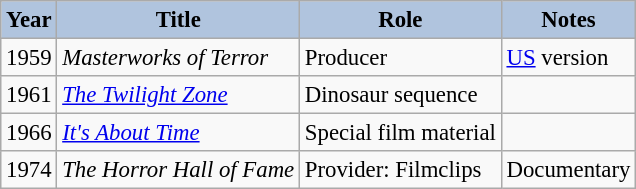<table class="wikitable" style="font-size:95%;">
<tr>
<th style="background:#B0C4DE;">Year</th>
<th style="background:#B0C4DE;">Title</th>
<th style="background:#B0C4DE;">Role</th>
<th style="background:#B0C4DE;">Notes</th>
</tr>
<tr>
<td>1959</td>
<td><em>Masterworks of Terror</em></td>
<td>Producer</td>
<td><a href='#'>US</a> version</td>
</tr>
<tr>
<td>1961</td>
<td><em><a href='#'>The Twilight Zone</a></em></td>
<td>Dinosaur sequence</td>
<td></td>
</tr>
<tr>
<td>1966</td>
<td><em><a href='#'>It's About Time</a></em></td>
<td>Special film material</td>
<td></td>
</tr>
<tr>
<td>1974</td>
<td><em>The Horror Hall of Fame</em></td>
<td>Provider: Filmclips</td>
<td>Documentary</td>
</tr>
</table>
